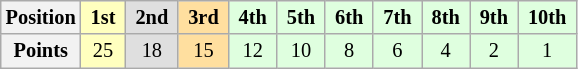<table class="wikitable" style="font-size:85%; text-align:center">
<tr>
<th>Position</th>
<td style="background:#FFFFBF;"> <strong>1st</strong> </td>
<td style="background:#DFDFDF;"> <strong>2nd</strong> </td>
<td style="background:#FFDF9F;"> <strong>3rd</strong> </td>
<td style="background:#DFFFDF;"> <strong>4th</strong> </td>
<td style="background:#DFFFDF;"> <strong>5th</strong> </td>
<td style="background:#DFFFDF;"> <strong>6th</strong> </td>
<td style="background:#DFFFDF;"> <strong>7th</strong> </td>
<td style="background:#DFFFDF;"> <strong>8th</strong> </td>
<td style="background:#DFFFDF;"> <strong>9th</strong> </td>
<td style="background:#DFFFDF;"> <strong>10th</strong> </td>
</tr>
<tr>
<th>Points</th>
<td style="background:#FFFFBF;">25</td>
<td style="background:#DFDFDF;">18</td>
<td style="background:#FFDF9F;">15</td>
<td style="background:#DFFFDF;">12</td>
<td style="background:#DFFFDF;">10</td>
<td style="background:#DFFFDF;">8</td>
<td style="background:#DFFFDF;">6</td>
<td style="background:#DFFFDF;">4</td>
<td style="background:#DFFFDF;">2</td>
<td style="background:#DFFFDF;">1</td>
</tr>
</table>
